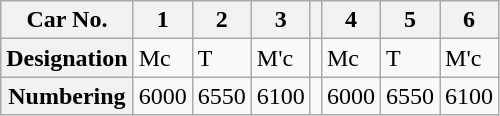<table class="wikitable">
<tr>
<th>Car No.</th>
<th>1</th>
<th>2</th>
<th>3</th>
<th></th>
<th>4</th>
<th>5</th>
<th>6</th>
</tr>
<tr>
<th>Designation</th>
<td>Mc</td>
<td>T</td>
<td>M'c</td>
<td></td>
<td>Mc</td>
<td>T</td>
<td>M'c</td>
</tr>
<tr>
<th>Numbering</th>
<td>6000</td>
<td>6550</td>
<td>6100</td>
<td></td>
<td>6000</td>
<td>6550</td>
<td>6100</td>
</tr>
</table>
